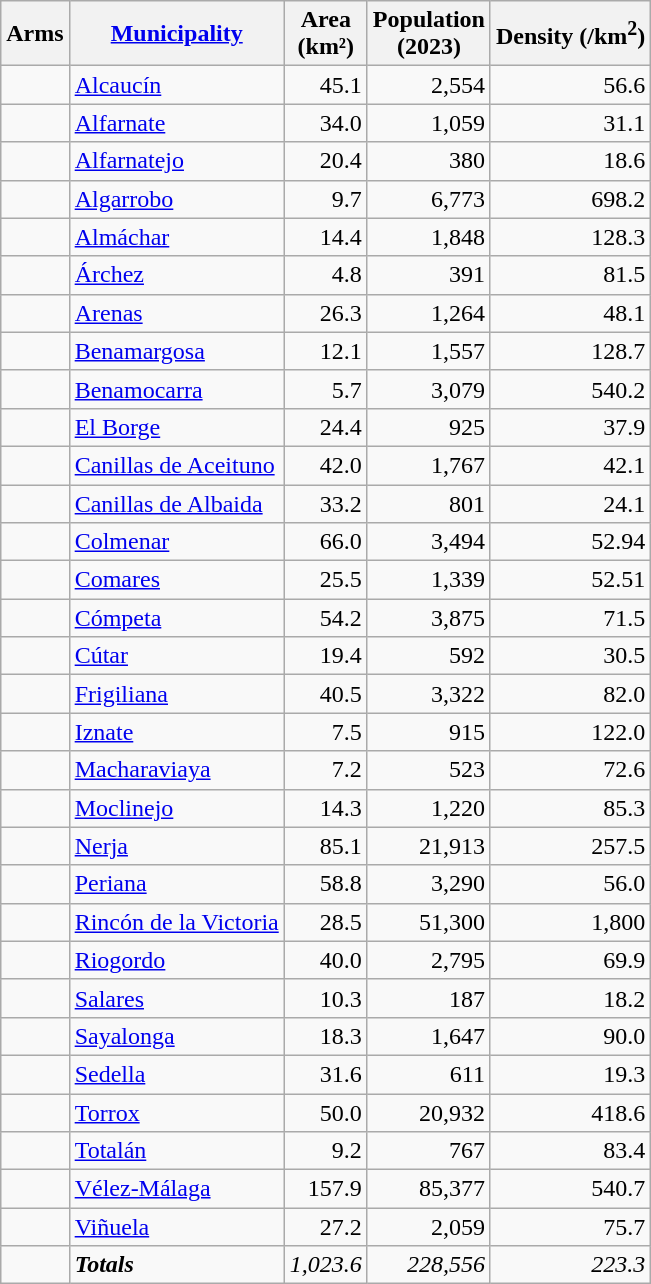<table class="wikitable sortable">
<tr>
<th>Arms</th>
<th><a href='#'>Municipality</a></th>
<th>Area<br>(km²)</th>
<th>Population<br>(2023)</th>
<th>Density (/km<sup>2</sup>)</th>
</tr>
<tr>
<td></td>
<td><a href='#'>Alcaucín</a></td>
<td align="right">45.1</td>
<td align="right">2,554</td>
<td align="right">56.6</td>
</tr>
<tr>
<td></td>
<td><a href='#'>Alfarnate</a></td>
<td align="right">34.0</td>
<td align="right">1,059</td>
<td align="right">31.1</td>
</tr>
<tr>
<td></td>
<td><a href='#'>Alfarnatejo</a></td>
<td align="right">20.4</td>
<td align="right">380</td>
<td align="right">18.6</td>
</tr>
<tr>
<td></td>
<td><a href='#'>Algarrobo</a></td>
<td align="right">9.7</td>
<td align="right">6,773</td>
<td align="right">698.2</td>
</tr>
<tr>
<td></td>
<td><a href='#'>Almáchar</a></td>
<td align="right">14.4</td>
<td align="right">1,848</td>
<td align="right">128.3</td>
</tr>
<tr>
<td></td>
<td><a href='#'>Árchez</a></td>
<td align="right">4.8</td>
<td align="right">391</td>
<td align="right">81.5</td>
</tr>
<tr>
<td></td>
<td><a href='#'>Arenas</a></td>
<td align="right">26.3</td>
<td align="right">1,264</td>
<td align="right">48.1</td>
</tr>
<tr>
<td></td>
<td><a href='#'>Benamargosa</a></td>
<td align="right">12.1</td>
<td align="right">1,557</td>
<td align="right">128.7</td>
</tr>
<tr>
<td></td>
<td><a href='#'>Benamocarra</a></td>
<td align="right">5.7</td>
<td align="right">3,079</td>
<td align="right">540.2</td>
</tr>
<tr>
<td></td>
<td><a href='#'>El Borge</a></td>
<td align="right">24.4</td>
<td align="right">925</td>
<td align="right">37.9</td>
</tr>
<tr>
<td></td>
<td><a href='#'>Canillas de Aceituno</a></td>
<td align="right">42.0</td>
<td align="right">1,767</td>
<td align="right">42.1</td>
</tr>
<tr>
<td></td>
<td><a href='#'>Canillas de Albaida</a></td>
<td align="right">33.2</td>
<td align="right">801</td>
<td align="right">24.1</td>
</tr>
<tr>
<td></td>
<td><a href='#'>Colmenar</a></td>
<td align="right">66.0</td>
<td align="right">3,494</td>
<td align="right">52.94</td>
</tr>
<tr>
<td></td>
<td><a href='#'>Comares</a></td>
<td align="right">25.5</td>
<td align="right">1,339</td>
<td align="right">52.51</td>
</tr>
<tr>
<td></td>
<td><a href='#'>Cómpeta</a></td>
<td align="right">54.2</td>
<td align="right">3,875</td>
<td align="right">71.5</td>
</tr>
<tr>
<td></td>
<td><a href='#'>Cútar</a></td>
<td align="right">19.4</td>
<td align="right">592</td>
<td align="right">30.5</td>
</tr>
<tr>
<td></td>
<td><a href='#'>Frigiliana</a></td>
<td align="right">40.5</td>
<td align="right">3,322</td>
<td align="right">82.0</td>
</tr>
<tr>
<td></td>
<td><a href='#'>Iznate</a></td>
<td align="right">7.5</td>
<td align="right">915</td>
<td align="right">122.0</td>
</tr>
<tr>
<td></td>
<td><a href='#'>Macharaviaya</a></td>
<td align="right">7.2</td>
<td align="right">523</td>
<td align="right">72.6</td>
</tr>
<tr>
<td></td>
<td><a href='#'>Moclinejo</a></td>
<td align="right">14.3</td>
<td align="right">1,220</td>
<td align="right">85.3</td>
</tr>
<tr>
<td></td>
<td><a href='#'>Nerja</a></td>
<td align="right">85.1</td>
<td align="right">21,913</td>
<td align="right">257.5</td>
</tr>
<tr>
<td></td>
<td><a href='#'>Periana</a></td>
<td align="right">58.8</td>
<td align="right">3,290</td>
<td align="right">56.0</td>
</tr>
<tr>
<td></td>
<td><a href='#'>Rincón de la Victoria</a></td>
<td align="right">28.5</td>
<td align="right">51,300</td>
<td align="right">1,800</td>
</tr>
<tr>
<td></td>
<td><a href='#'>Riogordo</a></td>
<td align="right">40.0</td>
<td align="right">2,795</td>
<td align="right">69.9</td>
</tr>
<tr>
<td></td>
<td><a href='#'>Salares</a></td>
<td align="right">10.3</td>
<td align="right">187</td>
<td align="right">18.2</td>
</tr>
<tr>
<td></td>
<td><a href='#'>Sayalonga</a></td>
<td align="right">18.3</td>
<td align="right">1,647</td>
<td align="right">90.0</td>
</tr>
<tr>
<td></td>
<td><a href='#'>Sedella</a></td>
<td align="right">31.6</td>
<td align="right">611</td>
<td align="right">19.3</td>
</tr>
<tr>
<td></td>
<td><a href='#'>Torrox</a></td>
<td align="right">50.0</td>
<td align="right">20,932</td>
<td align="right">418.6</td>
</tr>
<tr>
<td></td>
<td><a href='#'>Totalán</a></td>
<td align="right">9.2</td>
<td align="right">767</td>
<td align="right">83.4</td>
</tr>
<tr>
<td></td>
<td><a href='#'>Vélez-Málaga</a></td>
<td align="right">157.9</td>
<td align="right">85,377</td>
<td align="right">540.7</td>
</tr>
<tr>
<td></td>
<td><a href='#'>Viñuela</a></td>
<td align="right">27.2</td>
<td align="right">2,059</td>
<td align="right">75.7</td>
</tr>
<tr>
<td></td>
<td><strong><em>Totals</em></strong></td>
<td align="right"><em>1,023.6</em></td>
<td align="right"><em>228,556</em></td>
<td align="right"><em>223.3</em></td>
</tr>
</table>
